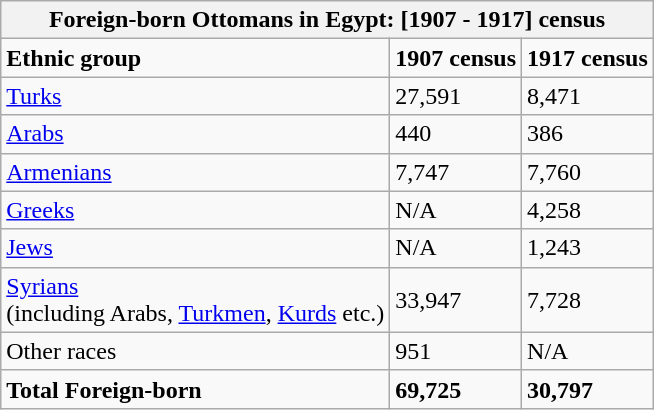<table class="wikitable">
<tr>
<th colspan="3"><strong>Foreign-born Ottomans in Egypt: [1907 - 1917] census</strong></th>
</tr>
<tr>
<td><strong>Ethnic group</strong></td>
<td><strong>1907 census</strong></td>
<td><strong>1917 census</strong></td>
</tr>
<tr>
<td><a href='#'>Turks</a></td>
<td>27,591</td>
<td>8,471</td>
</tr>
<tr>
<td><a href='#'>Arabs</a></td>
<td>440</td>
<td>386</td>
</tr>
<tr>
<td><a href='#'>Armenians</a></td>
<td>7,747</td>
<td>7,760</td>
</tr>
<tr>
<td><a href='#'>Greeks</a></td>
<td>N/A</td>
<td>4,258</td>
</tr>
<tr>
<td><a href='#'>Jews</a></td>
<td>N/A</td>
<td>1,243</td>
</tr>
<tr>
<td><a href='#'>Syrians</a> <br> (including Arabs, <a href='#'>Turkmen</a>, <a href='#'>Kurds</a> etc.)</td>
<td>33,947</td>
<td>7,728</td>
</tr>
<tr>
<td>Other races</td>
<td>951</td>
<td>N/A</td>
</tr>
<tr>
<td><strong>Total Foreign-born</strong></td>
<td><strong>69,725</strong></td>
<td><strong>30,797</strong></td>
</tr>
</table>
